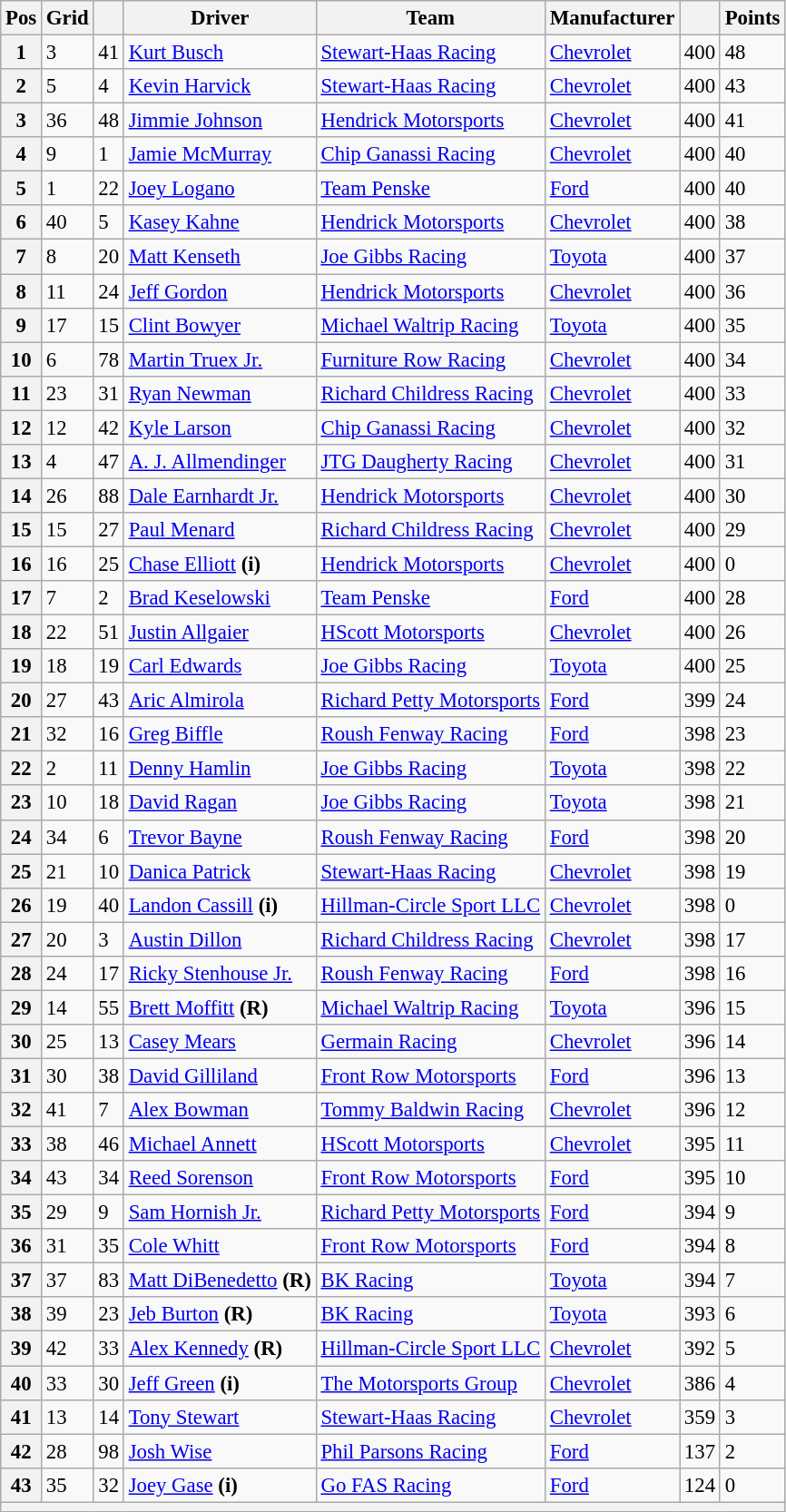<table class="wikitable" style="font-size:95%">
<tr>
<th>Pos</th>
<th>Grid</th>
<th></th>
<th>Driver</th>
<th>Team</th>
<th>Manufacturer</th>
<th></th>
<th>Points</th>
</tr>
<tr>
<th>1</th>
<td>3</td>
<td>41</td>
<td><a href='#'>Kurt Busch</a></td>
<td><a href='#'>Stewart-Haas Racing</a></td>
<td><a href='#'>Chevrolet</a></td>
<td>400</td>
<td>48</td>
</tr>
<tr>
<th>2</th>
<td>5</td>
<td>4</td>
<td><a href='#'>Kevin Harvick</a></td>
<td><a href='#'>Stewart-Haas Racing</a></td>
<td><a href='#'>Chevrolet</a></td>
<td>400</td>
<td>43</td>
</tr>
<tr>
<th>3</th>
<td>36</td>
<td>48</td>
<td><a href='#'>Jimmie Johnson</a></td>
<td><a href='#'>Hendrick Motorsports</a></td>
<td><a href='#'>Chevrolet</a></td>
<td>400</td>
<td>41</td>
</tr>
<tr>
<th>4</th>
<td>9</td>
<td>1</td>
<td><a href='#'>Jamie McMurray</a></td>
<td><a href='#'>Chip Ganassi Racing</a></td>
<td><a href='#'>Chevrolet</a></td>
<td>400</td>
<td>40</td>
</tr>
<tr>
<th>5</th>
<td>1</td>
<td>22</td>
<td><a href='#'>Joey Logano</a></td>
<td><a href='#'>Team Penske</a></td>
<td><a href='#'>Ford</a></td>
<td>400</td>
<td>40</td>
</tr>
<tr>
<th>6</th>
<td>40</td>
<td>5</td>
<td><a href='#'>Kasey Kahne</a></td>
<td><a href='#'>Hendrick Motorsports</a></td>
<td><a href='#'>Chevrolet</a></td>
<td>400</td>
<td>38</td>
</tr>
<tr>
<th>7</th>
<td>8</td>
<td>20</td>
<td><a href='#'>Matt Kenseth</a></td>
<td><a href='#'>Joe Gibbs Racing</a></td>
<td><a href='#'>Toyota</a></td>
<td>400</td>
<td>37</td>
</tr>
<tr>
<th>8</th>
<td>11</td>
<td>24</td>
<td><a href='#'>Jeff Gordon</a></td>
<td><a href='#'>Hendrick Motorsports</a></td>
<td><a href='#'>Chevrolet</a></td>
<td>400</td>
<td>36</td>
</tr>
<tr>
<th>9</th>
<td>17</td>
<td>15</td>
<td><a href='#'>Clint Bowyer</a></td>
<td><a href='#'>Michael Waltrip Racing</a></td>
<td><a href='#'>Toyota</a></td>
<td>400</td>
<td>35</td>
</tr>
<tr>
<th>10</th>
<td>6</td>
<td>78</td>
<td><a href='#'>Martin Truex Jr.</a></td>
<td><a href='#'>Furniture Row Racing</a></td>
<td><a href='#'>Chevrolet</a></td>
<td>400</td>
<td>34</td>
</tr>
<tr>
<th>11</th>
<td>23</td>
<td>31</td>
<td><a href='#'>Ryan Newman</a></td>
<td><a href='#'>Richard Childress Racing</a></td>
<td><a href='#'>Chevrolet</a></td>
<td>400</td>
<td>33</td>
</tr>
<tr>
<th>12</th>
<td>12</td>
<td>42</td>
<td><a href='#'>Kyle Larson</a></td>
<td><a href='#'>Chip Ganassi Racing</a></td>
<td><a href='#'>Chevrolet</a></td>
<td>400</td>
<td>32</td>
</tr>
<tr>
<th>13</th>
<td>4</td>
<td>47</td>
<td><a href='#'>A. J. Allmendinger</a></td>
<td><a href='#'>JTG Daugherty Racing</a></td>
<td><a href='#'>Chevrolet</a></td>
<td>400</td>
<td>31</td>
</tr>
<tr>
<th>14</th>
<td>26</td>
<td>88</td>
<td><a href='#'>Dale Earnhardt Jr.</a></td>
<td><a href='#'>Hendrick Motorsports</a></td>
<td><a href='#'>Chevrolet</a></td>
<td>400</td>
<td>30</td>
</tr>
<tr>
<th>15</th>
<td>15</td>
<td>27</td>
<td><a href='#'>Paul Menard</a></td>
<td><a href='#'>Richard Childress Racing</a></td>
<td><a href='#'>Chevrolet</a></td>
<td>400</td>
<td>29</td>
</tr>
<tr>
<th>16</th>
<td>16</td>
<td>25</td>
<td><a href='#'>Chase Elliott</a> <strong>(i)</strong></td>
<td><a href='#'>Hendrick Motorsports</a></td>
<td><a href='#'>Chevrolet</a></td>
<td>400</td>
<td>0</td>
</tr>
<tr>
<th>17</th>
<td>7</td>
<td>2</td>
<td><a href='#'>Brad Keselowski</a></td>
<td><a href='#'>Team Penske</a></td>
<td><a href='#'>Ford</a></td>
<td>400</td>
<td>28</td>
</tr>
<tr>
<th>18</th>
<td>22</td>
<td>51</td>
<td><a href='#'>Justin Allgaier</a></td>
<td><a href='#'>HScott Motorsports</a></td>
<td><a href='#'>Chevrolet</a></td>
<td>400</td>
<td>26</td>
</tr>
<tr>
<th>19</th>
<td>18</td>
<td>19</td>
<td><a href='#'>Carl Edwards</a></td>
<td><a href='#'>Joe Gibbs Racing</a></td>
<td><a href='#'>Toyota</a></td>
<td>400</td>
<td>25</td>
</tr>
<tr>
<th>20</th>
<td>27</td>
<td>43</td>
<td><a href='#'>Aric Almirola</a></td>
<td><a href='#'>Richard Petty Motorsports</a></td>
<td><a href='#'>Ford</a></td>
<td>399</td>
<td>24</td>
</tr>
<tr>
<th>21</th>
<td>32</td>
<td>16</td>
<td><a href='#'>Greg Biffle</a></td>
<td><a href='#'>Roush Fenway Racing</a></td>
<td><a href='#'>Ford</a></td>
<td>398</td>
<td>23</td>
</tr>
<tr>
<th>22</th>
<td>2</td>
<td>11</td>
<td><a href='#'>Denny Hamlin</a></td>
<td><a href='#'>Joe Gibbs Racing</a></td>
<td><a href='#'>Toyota</a></td>
<td>398</td>
<td>22</td>
</tr>
<tr>
<th>23</th>
<td>10</td>
<td>18</td>
<td><a href='#'>David Ragan</a></td>
<td><a href='#'>Joe Gibbs Racing</a></td>
<td><a href='#'>Toyota</a></td>
<td>398</td>
<td>21</td>
</tr>
<tr>
<th>24</th>
<td>34</td>
<td>6</td>
<td><a href='#'>Trevor Bayne</a></td>
<td><a href='#'>Roush Fenway Racing</a></td>
<td><a href='#'>Ford</a></td>
<td>398</td>
<td>20</td>
</tr>
<tr>
<th>25</th>
<td>21</td>
<td>10</td>
<td><a href='#'>Danica Patrick</a></td>
<td><a href='#'>Stewart-Haas Racing</a></td>
<td><a href='#'>Chevrolet</a></td>
<td>398</td>
<td>19</td>
</tr>
<tr>
<th>26</th>
<td>19</td>
<td>40</td>
<td><a href='#'>Landon Cassill</a> <strong>(i)</strong></td>
<td><a href='#'>Hillman-Circle Sport LLC</a></td>
<td><a href='#'>Chevrolet</a></td>
<td>398</td>
<td>0</td>
</tr>
<tr>
<th>27</th>
<td>20</td>
<td>3</td>
<td><a href='#'>Austin Dillon</a></td>
<td><a href='#'>Richard Childress Racing</a></td>
<td><a href='#'>Chevrolet</a></td>
<td>398</td>
<td>17</td>
</tr>
<tr>
<th>28</th>
<td>24</td>
<td>17</td>
<td><a href='#'>Ricky Stenhouse Jr.</a></td>
<td><a href='#'>Roush Fenway Racing</a></td>
<td><a href='#'>Ford</a></td>
<td>398</td>
<td>16</td>
</tr>
<tr>
<th>29</th>
<td>14</td>
<td>55</td>
<td><a href='#'>Brett Moffitt</a> <strong>(R)</strong></td>
<td><a href='#'>Michael Waltrip Racing</a></td>
<td><a href='#'>Toyota</a></td>
<td>396</td>
<td>15</td>
</tr>
<tr>
<th>30</th>
<td>25</td>
<td>13</td>
<td><a href='#'>Casey Mears</a></td>
<td><a href='#'>Germain Racing</a></td>
<td><a href='#'>Chevrolet</a></td>
<td>396</td>
<td>14</td>
</tr>
<tr>
<th>31</th>
<td>30</td>
<td>38</td>
<td><a href='#'>David Gilliland</a></td>
<td><a href='#'>Front Row Motorsports</a></td>
<td><a href='#'>Ford</a></td>
<td>396</td>
<td>13</td>
</tr>
<tr>
<th>32</th>
<td>41</td>
<td>7</td>
<td><a href='#'>Alex Bowman</a></td>
<td><a href='#'>Tommy Baldwin Racing</a></td>
<td><a href='#'>Chevrolet</a></td>
<td>396</td>
<td>12</td>
</tr>
<tr>
<th>33</th>
<td>38</td>
<td>46</td>
<td><a href='#'>Michael Annett</a></td>
<td><a href='#'>HScott Motorsports</a></td>
<td><a href='#'>Chevrolet</a></td>
<td>395</td>
<td>11</td>
</tr>
<tr>
<th>34</th>
<td>43</td>
<td>34</td>
<td><a href='#'>Reed Sorenson</a></td>
<td><a href='#'>Front Row Motorsports</a></td>
<td><a href='#'>Ford</a></td>
<td>395</td>
<td>10</td>
</tr>
<tr>
<th>35</th>
<td>29</td>
<td>9</td>
<td><a href='#'>Sam Hornish Jr.</a></td>
<td><a href='#'>Richard Petty Motorsports</a></td>
<td><a href='#'>Ford</a></td>
<td>394</td>
<td>9</td>
</tr>
<tr>
<th>36</th>
<td>31</td>
<td>35</td>
<td><a href='#'>Cole Whitt</a></td>
<td><a href='#'>Front Row Motorsports</a></td>
<td><a href='#'>Ford</a></td>
<td>394</td>
<td>8</td>
</tr>
<tr>
<th>37</th>
<td>37</td>
<td>83</td>
<td><a href='#'>Matt DiBenedetto</a> <strong>(R)</strong></td>
<td><a href='#'>BK Racing</a></td>
<td><a href='#'>Toyota</a></td>
<td>394</td>
<td>7</td>
</tr>
<tr>
<th>38</th>
<td>39</td>
<td>23</td>
<td><a href='#'>Jeb Burton</a> <strong>(R)</strong></td>
<td><a href='#'>BK Racing</a></td>
<td><a href='#'>Toyota</a></td>
<td>393</td>
<td>6</td>
</tr>
<tr>
<th>39</th>
<td>42</td>
<td>33</td>
<td><a href='#'>Alex Kennedy</a> <strong>(R)</strong></td>
<td><a href='#'>Hillman-Circle Sport LLC</a></td>
<td><a href='#'>Chevrolet</a></td>
<td>392</td>
<td>5</td>
</tr>
<tr>
<th>40</th>
<td>33</td>
<td>30</td>
<td><a href='#'>Jeff Green</a> <strong>(i)</strong></td>
<td><a href='#'>The Motorsports Group</a></td>
<td><a href='#'>Chevrolet</a></td>
<td>386</td>
<td>4</td>
</tr>
<tr>
<th>41</th>
<td>13</td>
<td>14</td>
<td><a href='#'>Tony Stewart</a></td>
<td><a href='#'>Stewart-Haas Racing</a></td>
<td><a href='#'>Chevrolet</a></td>
<td>359</td>
<td>3</td>
</tr>
<tr>
<th>42</th>
<td>28</td>
<td>98</td>
<td><a href='#'>Josh Wise</a></td>
<td><a href='#'>Phil Parsons Racing</a></td>
<td><a href='#'>Ford</a></td>
<td>137</td>
<td>2</td>
</tr>
<tr>
<th>43</th>
<td>35</td>
<td>32</td>
<td><a href='#'>Joey Gase</a> <strong>(i)</strong></td>
<td><a href='#'>Go FAS Racing</a></td>
<td><a href='#'>Ford</a></td>
<td>124</td>
<td>0</td>
</tr>
<tr>
<th colspan="8"></th>
</tr>
</table>
